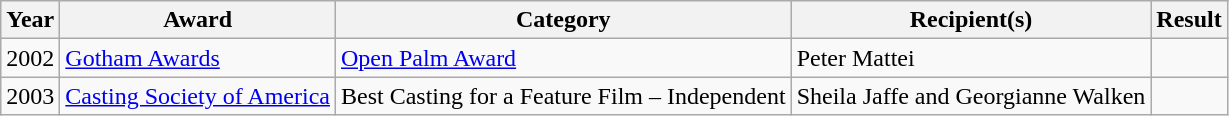<table class="wikitable sortable">
<tr>
<th>Year</th>
<th>Award</th>
<th>Category</th>
<th>Recipient(s)</th>
<th>Result</th>
</tr>
<tr>
<td>2002</td>
<td><a href='#'>Gotham Awards</a></td>
<td><a href='#'>Open Palm Award</a></td>
<td>Peter Mattei</td>
<td></td>
</tr>
<tr>
<td>2003</td>
<td><a href='#'>Casting Society of America</a></td>
<td>Best Casting for a Feature Film – Independent</td>
<td>Sheila Jaffe and Georgianne Walken</td>
<td></td>
</tr>
</table>
